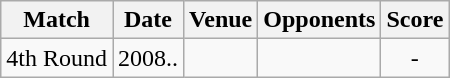<table class="wikitable" style="text-align:center;">
<tr>
<th>Match</th>
<th>Date</th>
<th>Venue</th>
<th>Opponents</th>
<th>Score</th>
</tr>
<tr>
<td>4th Round</td>
<td>2008..</td>
<td><a href='#'></a></td>
<td><a href='#'></a></td>
<td>-</td>
</tr>
</table>
